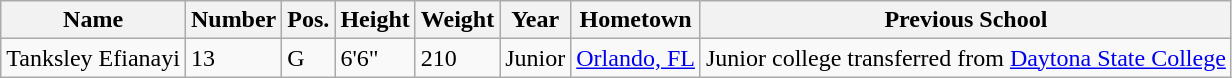<table class="wikitable sortable" border="1">
<tr>
<th>Name</th>
<th>Number</th>
<th>Pos.</th>
<th>Height</th>
<th>Weight</th>
<th>Year</th>
<th>Hometown</th>
<th class="unsortable">Previous School</th>
</tr>
<tr>
<td>Tanksley Efianayi</td>
<td>13</td>
<td>G</td>
<td>6'6"</td>
<td>210</td>
<td>Junior</td>
<td><a href='#'>Orlando, FL</a></td>
<td>Junior college transferred from <a href='#'>Daytona State College</a></td>
</tr>
</table>
